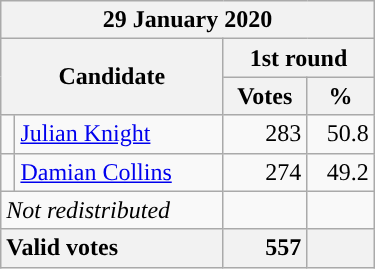<table class="wikitable" style="min-width:250px">
<tr>
<th colspan="12">29 January 2020</th>
</tr>
<tr>
<th colspan="2" rowspan="2">Candidate</th>
<th colspan="2">1st round</th>
</tr>
<tr>
<th>Votes</th>
<th>%</th>
</tr>
<tr>
<td style="color:inherit;background-color: "></td>
<td><a href='#'>Julian Knight</a></td>
<td align="right">283</td>
<td align="right">50.8</td>
</tr>
<tr>
<td style="color:inherit;background-color: "></td>
<td><a href='#'>Damian Collins</a></td>
<td align="right">274</td>
<td align="right">49.2</td>
</tr>
<tr>
<td colspan="2"><em>Not redistributed</em></td>
<td align="right"></td>
<td align="right"></td>
</tr>
<tr>
<th style="text-align:left;" colspan="2"><strong>Valid votes</strong></th>
<th style="text-align:right;">557</th>
<th style="text-align:right;"></th>
</tr>
</table>
